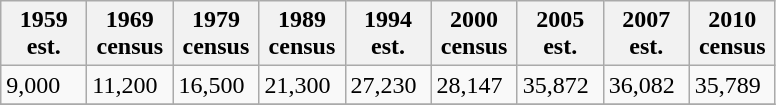<table class="wikitable">
<tr>
<th width="50">1959 <br> est.</th>
<th width="50">1969 <br> census</th>
<th width="50">1979 <br> census</th>
<th width="50">1989 <br> census</th>
<th width="50">1994 <br> est.</th>
<th width="50">2000 <br> census</th>
<th width="50">2005 <br> est.</th>
<th width="50">2007 <br> est.</th>
<th width="50">2010 <br> census</th>
</tr>
<tr>
<td>9,000</td>
<td>11,200</td>
<td>16,500</td>
<td>21,300</td>
<td>27,230</td>
<td>28,147</td>
<td>35,872</td>
<td>36,082</td>
<td>35,789</td>
</tr>
<tr>
</tr>
</table>
